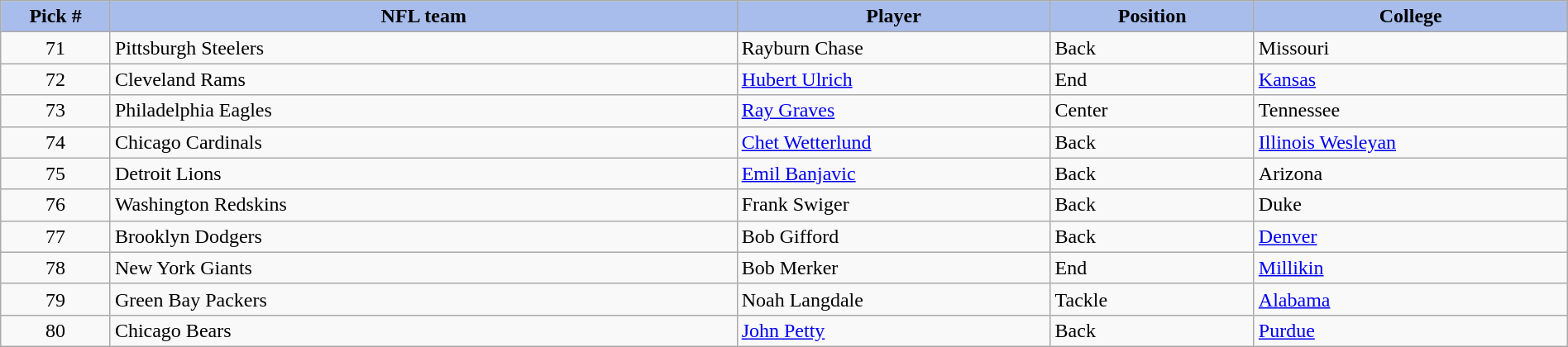<table style="width: 100%" class="sortable wikitable">
<tr>
<th style="background:#A8BDEC;" width=7%>Pick #</th>
<th width=40% style="background:#A8BDEC;">NFL team</th>
<th width=20% style="background:#A8BDEC;">Player</th>
<th width=13% style="background:#A8BDEC;">Position</th>
<th style="background:#A8BDEC;">College</th>
</tr>
<tr>
<td align=center>71</td>
<td>Pittsburgh Steelers</td>
<td>Rayburn Chase</td>
<td>Back</td>
<td>Missouri</td>
</tr>
<tr>
<td align=center>72</td>
<td>Cleveland Rams</td>
<td><a href='#'>Hubert Ulrich</a></td>
<td>End</td>
<td><a href='#'>Kansas</a></td>
</tr>
<tr>
<td align=center>73</td>
<td>Philadelphia Eagles</td>
<td><a href='#'>Ray Graves</a></td>
<td>Center</td>
<td>Tennessee</td>
</tr>
<tr>
<td align=center>74</td>
<td>Chicago Cardinals</td>
<td><a href='#'>Chet Wetterlund</a></td>
<td>Back</td>
<td><a href='#'>Illinois Wesleyan</a></td>
</tr>
<tr>
<td align=center>75</td>
<td>Detroit Lions</td>
<td><a href='#'>Emil Banjavic</a></td>
<td>Back</td>
<td>Arizona</td>
</tr>
<tr>
<td align=center>76</td>
<td>Washington Redskins</td>
<td>Frank Swiger</td>
<td>Back</td>
<td>Duke</td>
</tr>
<tr>
<td align=center>77</td>
<td>Brooklyn Dodgers</td>
<td>Bob Gifford</td>
<td>Back</td>
<td><a href='#'>Denver</a></td>
</tr>
<tr>
<td align=center>78</td>
<td>New York Giants</td>
<td>Bob Merker</td>
<td>End</td>
<td><a href='#'>Millikin</a></td>
</tr>
<tr>
<td align=center>79</td>
<td>Green Bay Packers</td>
<td>Noah Langdale</td>
<td>Tackle</td>
<td><a href='#'>Alabama</a></td>
</tr>
<tr>
<td align=center>80</td>
<td>Chicago Bears</td>
<td><a href='#'>John Petty</a></td>
<td>Back</td>
<td><a href='#'>Purdue</a></td>
</tr>
</table>
